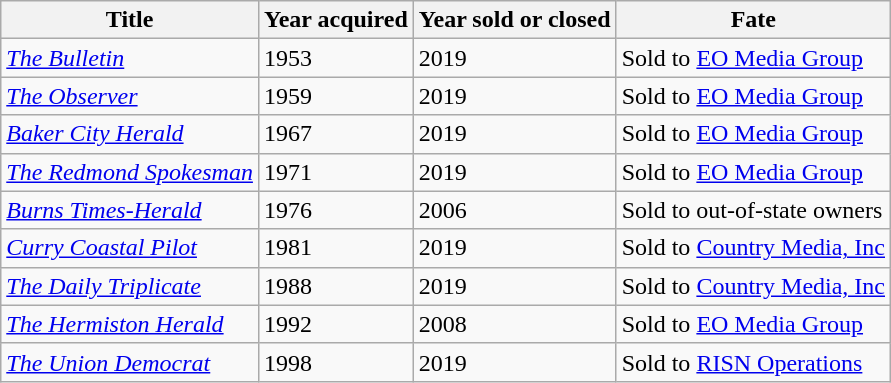<table class="wikitable">
<tr>
<th><strong>Title</strong></th>
<th><strong>Year acquired</strong></th>
<th><strong>Year sold or closed</strong></th>
<th>Fate</th>
</tr>
<tr>
<td><em><a href='#'>The Bulletin</a></em></td>
<td>1953</td>
<td>2019</td>
<td>Sold to <a href='#'>EO Media Group</a></td>
</tr>
<tr>
<td><em><a href='#'>The Observer</a></em></td>
<td>1959</td>
<td>2019</td>
<td>Sold to <a href='#'>EO Media Group</a></td>
</tr>
<tr>
<td><em><a href='#'>Baker City Herald</a></em></td>
<td>1967</td>
<td>2019</td>
<td>Sold to <a href='#'>EO Media Group</a></td>
</tr>
<tr>
<td><em><a href='#'>The Redmond Spokesman</a></em></td>
<td>1971</td>
<td>2019</td>
<td>Sold to <a href='#'>EO Media Group</a></td>
</tr>
<tr>
<td><em><a href='#'>Burns Times-Herald</a></em></td>
<td>1976</td>
<td>2006</td>
<td>Sold to out-of-state owners</td>
</tr>
<tr>
<td><em><a href='#'>Curry Coastal Pilot</a></em></td>
<td>1981</td>
<td>2019</td>
<td>Sold to <a href='#'>Country Media, Inc</a></td>
</tr>
<tr>
<td><em><a href='#'>The Daily Triplicate</a></em></td>
<td>1988</td>
<td>2019</td>
<td>Sold to <a href='#'>Country Media, Inc</a></td>
</tr>
<tr>
<td><em><a href='#'>The Hermiston Herald</a></em></td>
<td>1992</td>
<td>2008</td>
<td>Sold to <a href='#'>EO Media Group</a></td>
</tr>
<tr>
<td><em><a href='#'>The Union Democrat</a></em></td>
<td>1998</td>
<td>2019</td>
<td>Sold to <a href='#'>RISN Operations</a></td>
</tr>
</table>
